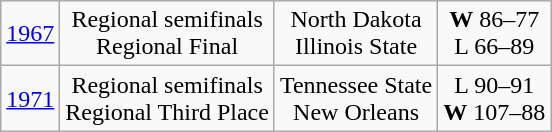<table class="wikitable">
<tr align="center">
<td><a href='#'>1967</a></td>
<td>Regional semifinals<br>Regional Final</td>
<td>North Dakota<br>Illinois State</td>
<td><strong>W</strong> 86–77<br>L 66–89</td>
</tr>
<tr align="center">
<td><a href='#'>1971</a></td>
<td>Regional semifinals<br>Regional Third Place</td>
<td>Tennessee State<br>New Orleans</td>
<td>L 90–91<br><strong>W</strong> 107–88</td>
</tr>
</table>
